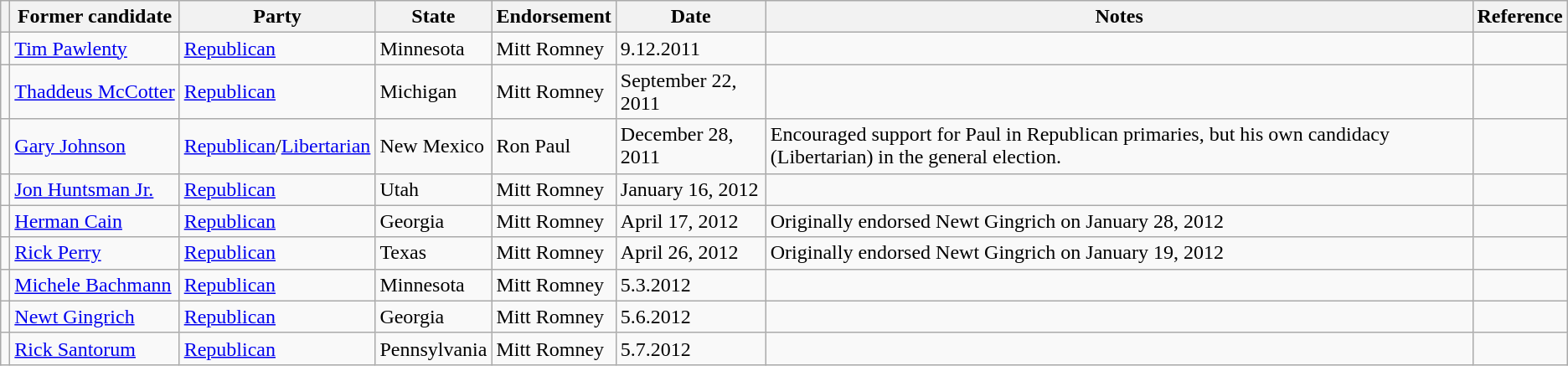<table class="wikitable sortable">
<tr valign=bottom>
<th class="unsortable"></th>
<th>Former candidate</th>
<th>Party</th>
<th>State</th>
<th>Endorsement</th>
<th data-sort-type="date">Date</th>
<th>Notes</th>
<th class="unsortable">Reference</th>
</tr>
<tr>
<td></td>
<td nowrap><a href='#'>Tim Pawlenty</a></td>
<td><a href='#'>Republican</a></td>
<td>Minnesota</td>
<td>Mitt Romney</td>
<td>9.12.2011</td>
<td></td>
<td></td>
</tr>
<tr>
<td></td>
<td nowrap><a href='#'>Thaddeus McCotter</a></td>
<td><a href='#'>Republican</a></td>
<td>Michigan</td>
<td>Mitt Romney</td>
<td>September 22, 2011</td>
<td></td>
<td></td>
</tr>
<tr>
<td></td>
<td nowrap><a href='#'>Gary Johnson</a></td>
<td><a href='#'>Republican</a>/<a href='#'>Libertarian</a></td>
<td>New Mexico</td>
<td>Ron Paul</td>
<td>December 28, 2011</td>
<td>Encouraged support for Paul in Republican primaries, but his own candidacy (Libertarian) in the general election.</td>
</tr>
<tr>
<td></td>
<td nowrap><a href='#'>Jon Huntsman Jr.</a></td>
<td><a href='#'>Republican</a></td>
<td>Utah</td>
<td>Mitt Romney</td>
<td>January 16, 2012</td>
<td></td>
<td></td>
</tr>
<tr>
<td></td>
<td nowrap><a href='#'>Herman Cain</a></td>
<td><a href='#'>Republican</a></td>
<td>Georgia</td>
<td>Mitt Romney</td>
<td>April 17, 2012</td>
<td>Originally endorsed Newt Gingrich on January 28, 2012</td>
<td></td>
</tr>
<tr>
<td></td>
<td nowrap><a href='#'>Rick Perry</a></td>
<td><a href='#'>Republican</a></td>
<td>Texas</td>
<td>Mitt Romney</td>
<td>April 26, 2012</td>
<td>Originally endorsed Newt Gingrich on January 19, 2012</td>
<td></td>
</tr>
<tr>
<td></td>
<td nowrap><a href='#'>Michele Bachmann</a></td>
<td><a href='#'>Republican</a></td>
<td>Minnesota</td>
<td>Mitt Romney</td>
<td>5.3.2012</td>
<td></td>
<td></td>
</tr>
<tr>
<td></td>
<td nowrap><a href='#'>Newt Gingrich</a></td>
<td><a href='#'>Republican</a></td>
<td>Georgia</td>
<td>Mitt Romney</td>
<td>5.6.2012</td>
<td></td>
<td></td>
</tr>
<tr>
<td></td>
<td nowrap><a href='#'>Rick Santorum</a></td>
<td><a href='#'>Republican</a></td>
<td>Pennsylvania</td>
<td>Mitt Romney</td>
<td>5.7.2012</td>
<td></td>
<td></td>
</tr>
</table>
